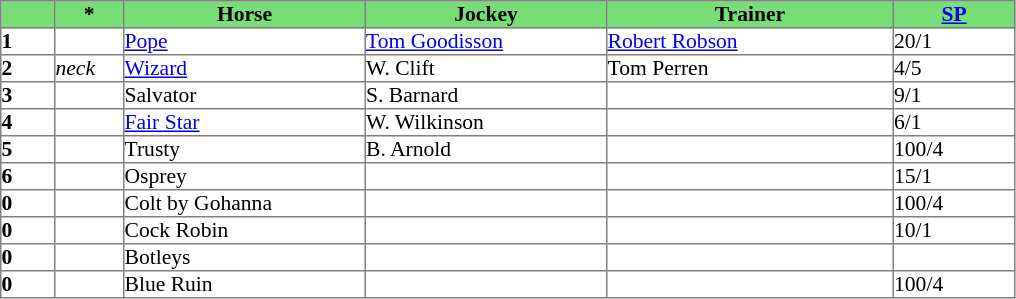<table border="1" cellpadding="0" style="border-collapse: collapse; font-size:90%">
<tr style="background:#7d7; text-align:center;">
<td style="width:35px;"></td>
<td style="width:45px;"><strong>*</strong></td>
<td style="width:160px;"><strong>Horse</strong></td>
<td style="width:160px;"><strong>Jockey</strong></td>
<td style="width:190px;"><strong>Trainer</strong></td>
<td style="width:80px;"><strong><a href='#'>SP</a></strong></td>
</tr>
<tr>
<td><strong>1</strong></td>
<td></td>
<td><a href='#'>Pope</a></td>
<td><a href='#'>Tom Goodisson</a></td>
<td><a href='#'>Robert Robson</a></td>
<td>20/1</td>
</tr>
<tr>
<td><strong>2</strong></td>
<td><em>neck</em></td>
<td><a href='#'>Wizard</a></td>
<td>W. Clift</td>
<td>Tom Perren</td>
<td>4/5</td>
</tr>
<tr>
<td><strong>3</strong></td>
<td></td>
<td>Salvator</td>
<td>S. Barnard</td>
<td></td>
<td>9/1</td>
</tr>
<tr>
<td><strong>4</strong></td>
<td></td>
<td><a href='#'>Fair Star</a></td>
<td>W. Wilkinson</td>
<td></td>
<td>6/1</td>
</tr>
<tr>
<td><strong>5</strong></td>
<td></td>
<td>Trusty</td>
<td>B. Arnold</td>
<td></td>
<td>100/4</td>
</tr>
<tr>
<td><strong>6</strong></td>
<td></td>
<td>Osprey</td>
<td></td>
<td></td>
<td>15/1</td>
</tr>
<tr>
<td><strong>0</strong></td>
<td></td>
<td>Colt by Gohanna</td>
<td></td>
<td></td>
<td>100/4</td>
</tr>
<tr>
<td><strong>0</strong></td>
<td></td>
<td>Cock Robin</td>
<td></td>
<td></td>
<td>10/1</td>
</tr>
<tr>
<td><strong>0</strong></td>
<td></td>
<td>Botleys</td>
<td></td>
<td></td>
<td></td>
</tr>
<tr>
<td><strong>0</strong></td>
<td></td>
<td>Blue Ruin</td>
<td></td>
<td></td>
<td>100/4</td>
</tr>
</table>
